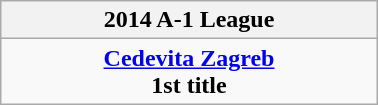<table class="wikitable" style="margin: 0 auto; width: 20%;">
<tr>
<th>2014 A-1 League</th>
</tr>
<tr>
<td align=center><strong><a href='#'>Cedevita Zagreb</a></strong><br><strong>1st title</strong> <br></td>
</tr>
</table>
